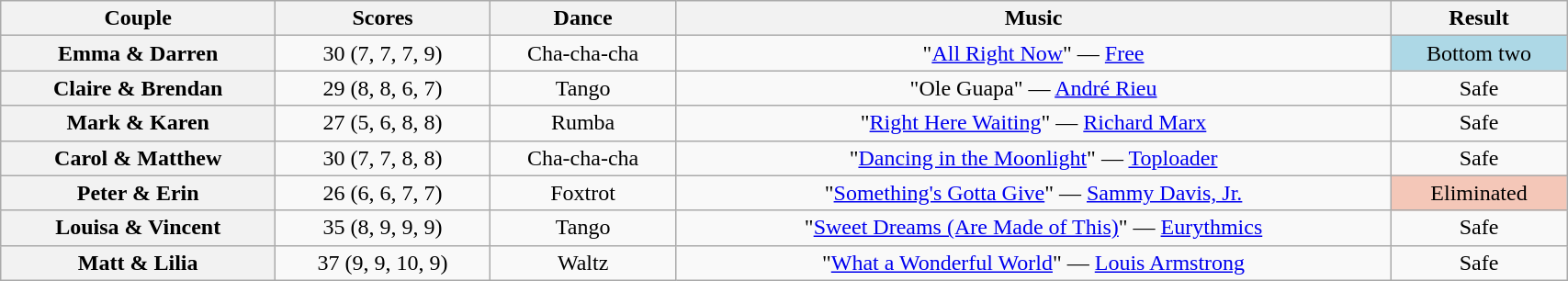<table class="wikitable sortable" style="text-align:center; width:90%">
<tr>
<th scope="col">Couple</th>
<th scope="col">Scores</th>
<th scope="col" class="unsortable">Dance</th>
<th scope="col" class="unsortable">Music</th>
<th scope="col" class="unsortable">Result</th>
</tr>
<tr>
<th scope="row">Emma & Darren</th>
<td>30 (7, 7, 7, 9)</td>
<td>Cha-cha-cha</td>
<td>"<a href='#'>All Right Now</a>" — <a href='#'>Free</a></td>
<td bgcolor="lightblue">Bottom two</td>
</tr>
<tr>
<th scope="row">Claire & Brendan</th>
<td>29 (8, 8, 6, 7)</td>
<td>Tango</td>
<td>"Ole Guapa" — <a href='#'>André Rieu</a></td>
<td>Safe</td>
</tr>
<tr>
<th scope="row">Mark & Karen</th>
<td>27 (5, 6, 8, 8)</td>
<td>Rumba</td>
<td>"<a href='#'>Right Here Waiting</a>" — <a href='#'>Richard Marx</a></td>
<td>Safe</td>
</tr>
<tr>
<th scope="row">Carol & Matthew</th>
<td>30 (7, 7, 8, 8)</td>
<td>Cha-cha-cha</td>
<td>"<a href='#'>Dancing in the Moonlight</a>" — <a href='#'>Toploader</a></td>
<td>Safe</td>
</tr>
<tr>
<th scope="row">Peter & Erin</th>
<td>26 (6, 6, 7, 7)</td>
<td>Foxtrot</td>
<td>"<a href='#'>Something's Gotta Give</a>" — <a href='#'>Sammy Davis, Jr.</a></td>
<td bgcolor="f4c7b8">Eliminated</td>
</tr>
<tr>
<th scope="row">Louisa & Vincent</th>
<td>35 (8, 9, 9, 9)</td>
<td>Tango</td>
<td>"<a href='#'>Sweet Dreams (Are Made of This)</a>" — <a href='#'>Eurythmics</a></td>
<td>Safe</td>
</tr>
<tr>
<th scope="row">Matt & Lilia</th>
<td>37 (9, 9, 10, 9)</td>
<td>Waltz</td>
<td>"<a href='#'>What a Wonderful World</a>" — <a href='#'>Louis Armstrong</a></td>
<td>Safe</td>
</tr>
</table>
